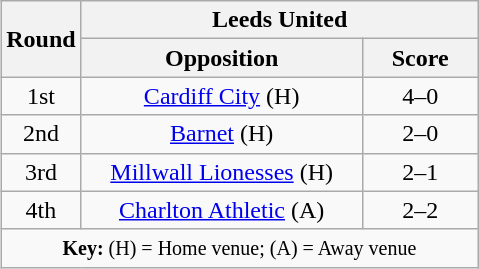<table class="wikitable plainrowheaders" style="text-align:center;margin-left:1em;float:right">
<tr>
<th rowspan="2" style="width:25px">Round</th>
<th colspan="2">Leeds United</th>
</tr>
<tr>
<th scope="col" style="width:180px">Opposition</th>
<th scope="col" style="width:70px">Score</th>
</tr>
<tr>
<td>1st</td>
<td><a href='#'>Cardiff City</a> (H)</td>
<td>4–0</td>
</tr>
<tr>
<td>2nd</td>
<td><a href='#'>Barnet</a> (H)</td>
<td>2–0</td>
</tr>
<tr>
<td>3rd</td>
<td><a href='#'>Millwall Lionesses</a> (H)</td>
<td>2–1</td>
</tr>
<tr>
<td>4th</td>
<td><a href='#'>Charlton Athletic</a> (A)</td>
<td>2–2 </td>
</tr>
<tr>
<td colspan="3"><small><strong>Key:</strong> (H) = Home venue; (A) = Away venue</small></td>
</tr>
</table>
